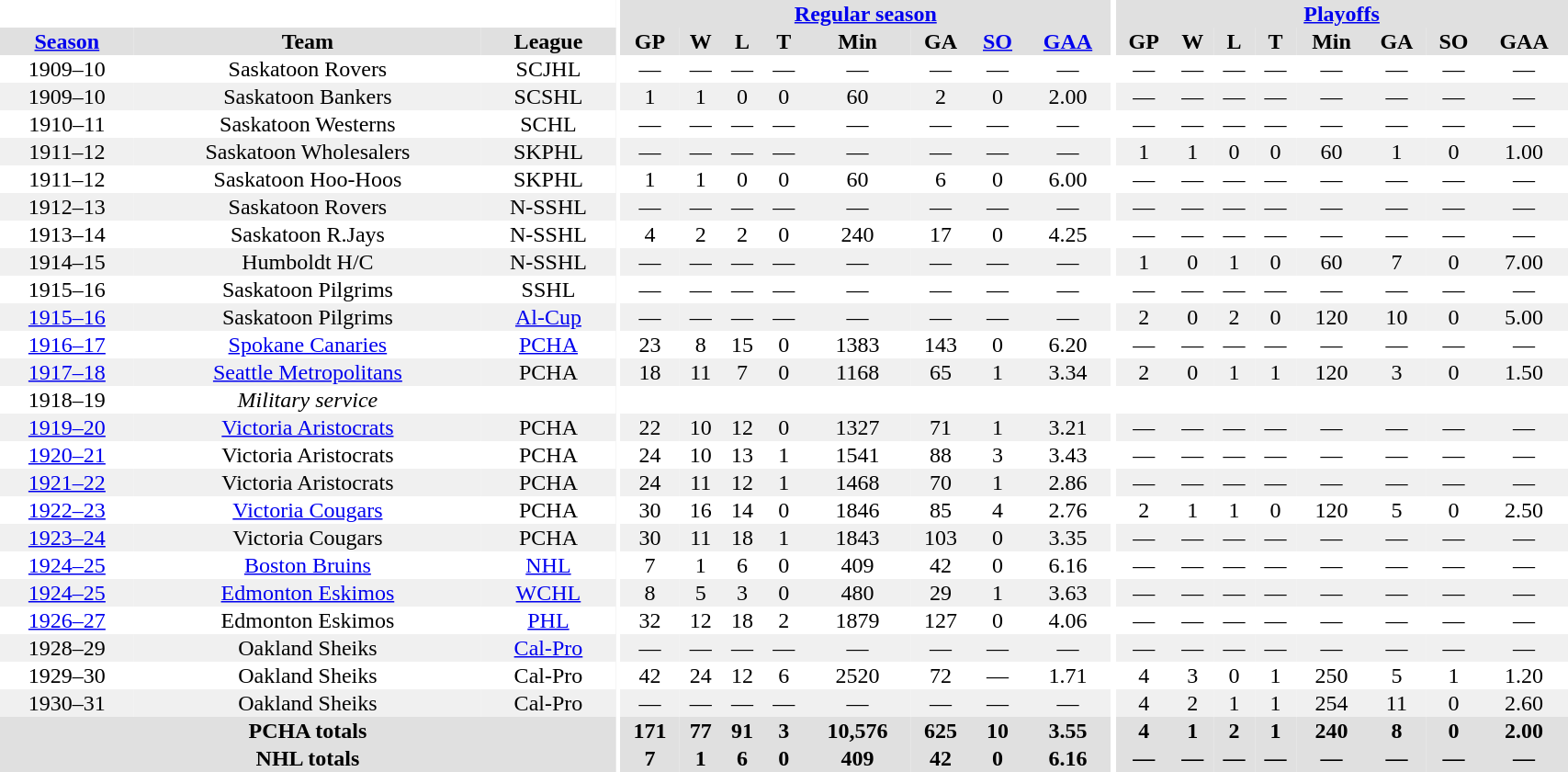<table border="0" cellpadding="1" cellspacing="0" style="width:90%; text-align:center;">
<tr bgcolor="#e0e0e0">
<th colspan="3" bgcolor="#ffffff"></th>
<th rowspan="99" bgcolor="#ffffff"></th>
<th colspan="8" bgcolor="#e0e0e0"><a href='#'>Regular season</a></th>
<th rowspan="99" bgcolor="#ffffff"></th>
<th colspan="8" bgcolor="#e0e0e0"><a href='#'>Playoffs</a></th>
</tr>
<tr bgcolor="#e0e0e0">
<th><a href='#'>Season</a></th>
<th>Team</th>
<th>League</th>
<th>GP</th>
<th>W</th>
<th>L</th>
<th>T</th>
<th>Min</th>
<th>GA</th>
<th><a href='#'>SO</a></th>
<th><a href='#'>GAA</a></th>
<th>GP</th>
<th>W</th>
<th>L</th>
<th>T</th>
<th>Min</th>
<th>GA</th>
<th>SO</th>
<th>GAA</th>
</tr>
<tr>
<td>1909–10</td>
<td>Saskatoon Rovers</td>
<td>SCJHL</td>
<td>—</td>
<td>—</td>
<td>—</td>
<td>—</td>
<td>—</td>
<td>—</td>
<td>—</td>
<td>—</td>
<td>—</td>
<td>—</td>
<td>—</td>
<td>—</td>
<td>—</td>
<td>—</td>
<td>—</td>
<td>—</td>
</tr>
<tr bgcolor="#f0f0f0">
<td>1909–10</td>
<td>Saskatoon Bankers</td>
<td>SCSHL</td>
<td>1</td>
<td>1</td>
<td>0</td>
<td>0</td>
<td>60</td>
<td>2</td>
<td>0</td>
<td>2.00</td>
<td>—</td>
<td>—</td>
<td>—</td>
<td>—</td>
<td>—</td>
<td>—</td>
<td>—</td>
<td>—</td>
</tr>
<tr>
<td>1910–11</td>
<td>Saskatoon Westerns</td>
<td>SCHL</td>
<td>—</td>
<td>—</td>
<td>—</td>
<td>—</td>
<td>—</td>
<td>—</td>
<td>—</td>
<td>—</td>
<td>—</td>
<td>—</td>
<td>—</td>
<td>—</td>
<td>—</td>
<td>—</td>
<td>—</td>
<td>—</td>
</tr>
<tr bgcolor="#f0f0f0">
<td>1911–12</td>
<td>Saskatoon Wholesalers</td>
<td>SKPHL</td>
<td>—</td>
<td>—</td>
<td>—</td>
<td>—</td>
<td>—</td>
<td>—</td>
<td>—</td>
<td>—</td>
<td>1</td>
<td>1</td>
<td>0</td>
<td>0</td>
<td>60</td>
<td>1</td>
<td>0</td>
<td>1.00</td>
</tr>
<tr>
<td>1911–12</td>
<td>Saskatoon Hoo-Hoos</td>
<td>SKPHL</td>
<td>1</td>
<td>1</td>
<td>0</td>
<td>0</td>
<td>60</td>
<td>6</td>
<td>0</td>
<td>6.00</td>
<td>—</td>
<td>—</td>
<td>—</td>
<td>—</td>
<td>—</td>
<td>—</td>
<td>—</td>
<td>—</td>
</tr>
<tr bgcolor="#f0f0f0">
<td>1912–13</td>
<td>Saskatoon Rovers</td>
<td>N-SSHL</td>
<td>—</td>
<td>—</td>
<td>—</td>
<td>—</td>
<td>—</td>
<td>—</td>
<td>—</td>
<td>—</td>
<td>—</td>
<td>—</td>
<td>—</td>
<td>—</td>
<td>—</td>
<td>—</td>
<td>—</td>
<td>—</td>
</tr>
<tr>
<td>1913–14</td>
<td>Saskatoon R.Jays</td>
<td>N-SSHL</td>
<td>4</td>
<td>2</td>
<td>2</td>
<td>0</td>
<td>240</td>
<td>17</td>
<td>0</td>
<td>4.25</td>
<td>—</td>
<td>—</td>
<td>—</td>
<td>—</td>
<td>—</td>
<td>—</td>
<td>—</td>
<td>—</td>
</tr>
<tr bgcolor="#f0f0f0">
<td>1914–15</td>
<td>Humboldt H/C</td>
<td>N-SSHL</td>
<td>—</td>
<td>—</td>
<td>—</td>
<td>—</td>
<td>—</td>
<td>—</td>
<td>—</td>
<td>—</td>
<td>1</td>
<td>0</td>
<td>1</td>
<td>0</td>
<td>60</td>
<td>7</td>
<td>0</td>
<td>7.00</td>
</tr>
<tr>
<td>1915–16</td>
<td>Saskatoon Pilgrims</td>
<td>SSHL</td>
<td>—</td>
<td>—</td>
<td>—</td>
<td>—</td>
<td>—</td>
<td>—</td>
<td>—</td>
<td>—</td>
<td>—</td>
<td>—</td>
<td>—</td>
<td>—</td>
<td>—</td>
<td>—</td>
<td>—</td>
<td>—</td>
</tr>
<tr bgcolor="#f0f0f0">
<td><a href='#'>1915–16</a></td>
<td>Saskatoon Pilgrims</td>
<td><a href='#'>Al-Cup</a></td>
<td>—</td>
<td>—</td>
<td>—</td>
<td>—</td>
<td>—</td>
<td>—</td>
<td>—</td>
<td>—</td>
<td>2</td>
<td>0</td>
<td>2</td>
<td>0</td>
<td>120</td>
<td>10</td>
<td>0</td>
<td>5.00</td>
</tr>
<tr>
<td><a href='#'>1916–17</a></td>
<td><a href='#'>Spokane Canaries</a></td>
<td><a href='#'>PCHA</a></td>
<td>23</td>
<td>8</td>
<td>15</td>
<td>0</td>
<td>1383</td>
<td>143</td>
<td>0</td>
<td>6.20</td>
<td>—</td>
<td>—</td>
<td>—</td>
<td>—</td>
<td>—</td>
<td>—</td>
<td>—</td>
<td>—</td>
</tr>
<tr bgcolor="#f0f0f0">
<td><a href='#'>1917–18</a></td>
<td><a href='#'>Seattle Metropolitans</a></td>
<td>PCHA</td>
<td>18</td>
<td>11</td>
<td>7</td>
<td>0</td>
<td>1168</td>
<td>65</td>
<td>1</td>
<td>3.34</td>
<td>2</td>
<td>0</td>
<td>1</td>
<td>1</td>
<td>120</td>
<td>3</td>
<td>0</td>
<td>1.50</td>
</tr>
<tr>
<td>1918–19</td>
<td><em>Military service</em></td>
<td></td>
<td></td>
<td></td>
<td></td>
<td></td>
<td></td>
<td></td>
<td></td>
<td></td>
<td></td>
<td></td>
<td></td>
<td></td>
<td></td>
<td></td>
<td></td>
<td></td>
</tr>
<tr bgcolor="#f0f0f0">
<td><a href='#'>1919–20</a></td>
<td><a href='#'>Victoria Aristocrats</a></td>
<td>PCHA</td>
<td>22</td>
<td>10</td>
<td>12</td>
<td>0</td>
<td>1327</td>
<td>71</td>
<td>1</td>
<td>3.21</td>
<td>—</td>
<td>—</td>
<td>—</td>
<td>—</td>
<td>—</td>
<td>—</td>
<td>—</td>
<td>—</td>
</tr>
<tr>
<td><a href='#'>1920–21</a></td>
<td>Victoria Aristocrats</td>
<td>PCHA</td>
<td>24</td>
<td>10</td>
<td>13</td>
<td>1</td>
<td>1541</td>
<td>88</td>
<td>3</td>
<td>3.43</td>
<td>—</td>
<td>—</td>
<td>—</td>
<td>—</td>
<td>—</td>
<td>—</td>
<td>—</td>
<td>—</td>
</tr>
<tr bgcolor="#f0f0f0">
<td><a href='#'>1921–22</a></td>
<td>Victoria Aristocrats</td>
<td>PCHA</td>
<td>24</td>
<td>11</td>
<td>12</td>
<td>1</td>
<td>1468</td>
<td>70</td>
<td>1</td>
<td>2.86</td>
<td>—</td>
<td>—</td>
<td>—</td>
<td>—</td>
<td>—</td>
<td>—</td>
<td>—</td>
<td>—</td>
</tr>
<tr>
<td><a href='#'>1922–23</a></td>
<td><a href='#'>Victoria Cougars</a></td>
<td>PCHA</td>
<td>30</td>
<td>16</td>
<td>14</td>
<td>0</td>
<td>1846</td>
<td>85</td>
<td>4</td>
<td>2.76</td>
<td>2</td>
<td>1</td>
<td>1</td>
<td>0</td>
<td>120</td>
<td>5</td>
<td>0</td>
<td>2.50</td>
</tr>
<tr bgcolor="#f0f0f0">
<td><a href='#'>1923–24</a></td>
<td>Victoria Cougars</td>
<td>PCHA</td>
<td>30</td>
<td>11</td>
<td>18</td>
<td>1</td>
<td>1843</td>
<td>103</td>
<td>0</td>
<td>3.35</td>
<td>—</td>
<td>—</td>
<td>—</td>
<td>—</td>
<td>—</td>
<td>—</td>
<td>—</td>
<td>—</td>
</tr>
<tr>
<td><a href='#'>1924–25</a></td>
<td><a href='#'>Boston Bruins</a></td>
<td><a href='#'>NHL</a></td>
<td>7</td>
<td>1</td>
<td>6</td>
<td>0</td>
<td>409</td>
<td>42</td>
<td>0</td>
<td>6.16</td>
<td>—</td>
<td>—</td>
<td>—</td>
<td>—</td>
<td>—</td>
<td>—</td>
<td>—</td>
<td>—</td>
</tr>
<tr bgcolor="#f0f0f0">
<td><a href='#'>1924–25</a></td>
<td><a href='#'>Edmonton Eskimos</a></td>
<td><a href='#'>WCHL</a></td>
<td>8</td>
<td>5</td>
<td>3</td>
<td>0</td>
<td>480</td>
<td>29</td>
<td>1</td>
<td>3.63</td>
<td>—</td>
<td>—</td>
<td>—</td>
<td>—</td>
<td>—</td>
<td>—</td>
<td>—</td>
<td>—</td>
</tr>
<tr>
<td><a href='#'>1926–27</a></td>
<td>Edmonton Eskimos</td>
<td><a href='#'>PHL</a></td>
<td>32</td>
<td>12</td>
<td>18</td>
<td>2</td>
<td>1879</td>
<td>127</td>
<td>0</td>
<td>4.06</td>
<td>—</td>
<td>—</td>
<td>—</td>
<td>—</td>
<td>—</td>
<td>—</td>
<td>—</td>
<td>—</td>
</tr>
<tr bgcolor="#f0f0f0">
<td>1928–29</td>
<td>Oakland Sheiks</td>
<td><a href='#'>Cal-Pro</a></td>
<td>—</td>
<td>—</td>
<td>—</td>
<td>—</td>
<td>—</td>
<td>—</td>
<td>—</td>
<td>—</td>
<td>—</td>
<td>—</td>
<td>—</td>
<td>—</td>
<td>—</td>
<td>—</td>
<td>—</td>
<td>—</td>
</tr>
<tr>
<td>1929–30</td>
<td>Oakland Sheiks</td>
<td>Cal-Pro</td>
<td>42</td>
<td>24</td>
<td>12</td>
<td>6</td>
<td>2520</td>
<td>72</td>
<td>—</td>
<td>1.71</td>
<td>4</td>
<td>3</td>
<td>0</td>
<td>1</td>
<td>250</td>
<td>5</td>
<td>1</td>
<td>1.20</td>
</tr>
<tr bgcolor="#f0f0f0">
<td>1930–31</td>
<td>Oakland Sheiks</td>
<td>Cal-Pro</td>
<td>—</td>
<td>—</td>
<td>—</td>
<td>—</td>
<td>—</td>
<td>—</td>
<td>—</td>
<td>—</td>
<td>4</td>
<td>2</td>
<td>1</td>
<td>1</td>
<td>254</td>
<td>11</td>
<td>0</td>
<td>2.60</td>
</tr>
<tr bgcolor="#e0e0e0">
<th colspan="3">PCHA totals</th>
<th>171</th>
<th>77</th>
<th>91</th>
<th>3</th>
<th>10,576</th>
<th>625</th>
<th>10</th>
<th>3.55</th>
<th>4</th>
<th>1</th>
<th>2</th>
<th>1</th>
<th>240</th>
<th>8</th>
<th>0</th>
<th>2.00</th>
</tr>
<tr bgcolor="#e0e0e0">
<th colspan="3">NHL totals</th>
<th>7</th>
<th>1</th>
<th>6</th>
<th>0</th>
<th>409</th>
<th>42</th>
<th>0</th>
<th>6.16</th>
<th>—</th>
<th>—</th>
<th>—</th>
<th>—</th>
<th>—</th>
<th>—</th>
<th>—</th>
<th>—</th>
</tr>
</table>
